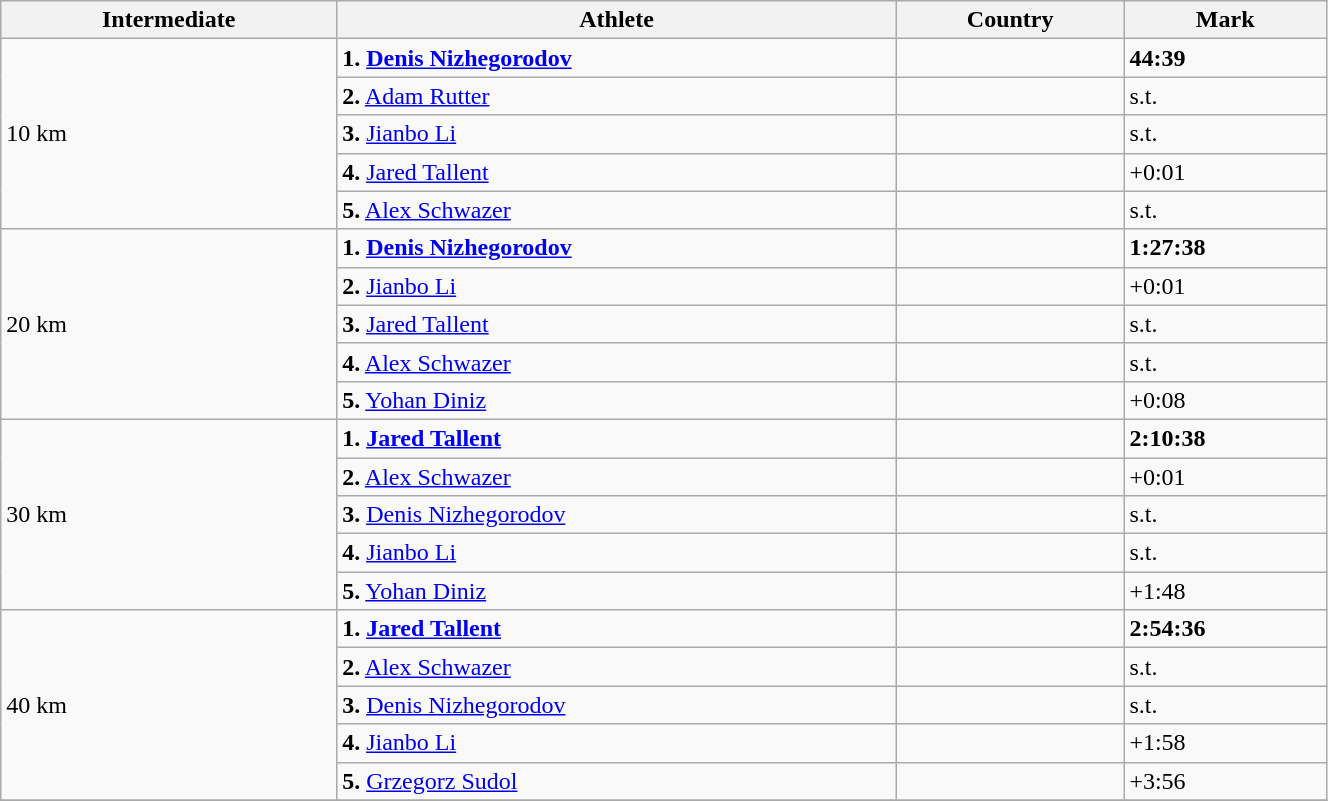<table class="wikitable" width=70%>
<tr>
<th>Intermediate</th>
<th>Athlete</th>
<th>Country</th>
<th>Mark</th>
</tr>
<tr>
<td rowspan="5">10 km</td>
<td><strong>1.</strong> <strong><a href='#'>Denis Nizhegorodov</a></strong></td>
<td></td>
<td><strong>44:39</strong></td>
</tr>
<tr>
<td><strong>2.</strong> <a href='#'>Adam Rutter</a></td>
<td></td>
<td>s.t.</td>
</tr>
<tr>
<td><strong>3.</strong> <a href='#'>Jianbo Li</a></td>
<td></td>
<td>s.t.</td>
</tr>
<tr>
<td><strong>4.</strong> <a href='#'>Jared Tallent</a></td>
<td></td>
<td>+0:01</td>
</tr>
<tr>
<td><strong>5.</strong> <a href='#'>Alex Schwazer</a></td>
<td></td>
<td>s.t.</td>
</tr>
<tr>
<td rowspan="5">20 km</td>
<td><strong>1.</strong> <strong><a href='#'>Denis Nizhegorodov</a></strong></td>
<td></td>
<td><strong>1:27:38</strong></td>
</tr>
<tr>
<td><strong>2.</strong> <a href='#'>Jianbo Li</a></td>
<td></td>
<td>+0:01</td>
</tr>
<tr>
<td><strong>3.</strong> <a href='#'>Jared Tallent</a></td>
<td></td>
<td>s.t.</td>
</tr>
<tr>
<td><strong>4.</strong> <a href='#'>Alex Schwazer</a></td>
<td></td>
<td>s.t.</td>
</tr>
<tr>
<td><strong>5.</strong> <a href='#'>Yohan Diniz</a></td>
<td></td>
<td>+0:08</td>
</tr>
<tr>
<td rowspan="5">30 km</td>
<td><strong>1.</strong> <strong><a href='#'>Jared Tallent</a></strong></td>
<td></td>
<td><strong>2:10:38</strong></td>
</tr>
<tr>
<td><strong>2.</strong> <a href='#'>Alex Schwazer</a></td>
<td></td>
<td>+0:01</td>
</tr>
<tr>
<td><strong>3.</strong> <a href='#'>Denis Nizhegorodov</a></td>
<td></td>
<td>s.t.</td>
</tr>
<tr>
<td><strong>4.</strong> <a href='#'>Jianbo Li</a></td>
<td></td>
<td>s.t.</td>
</tr>
<tr>
<td><strong>5.</strong> <a href='#'>Yohan Diniz</a></td>
<td></td>
<td>+1:48</td>
</tr>
<tr>
<td rowspan="5">40 km</td>
<td><strong>1.</strong> <strong><a href='#'>Jared Tallent</a></strong></td>
<td></td>
<td><strong>2:54:36</strong></td>
</tr>
<tr>
<td><strong>2.</strong> <a href='#'>Alex Schwazer</a></td>
<td></td>
<td>s.t.</td>
</tr>
<tr>
<td><strong>3.</strong> <a href='#'>Denis Nizhegorodov</a></td>
<td></td>
<td>s.t.</td>
</tr>
<tr>
<td><strong>4.</strong> <a href='#'>Jianbo Li</a></td>
<td></td>
<td>+1:58</td>
</tr>
<tr>
<td><strong>5.</strong> <a href='#'>Grzegorz Sudol</a></td>
<td></td>
<td>+3:56</td>
</tr>
<tr>
</tr>
</table>
